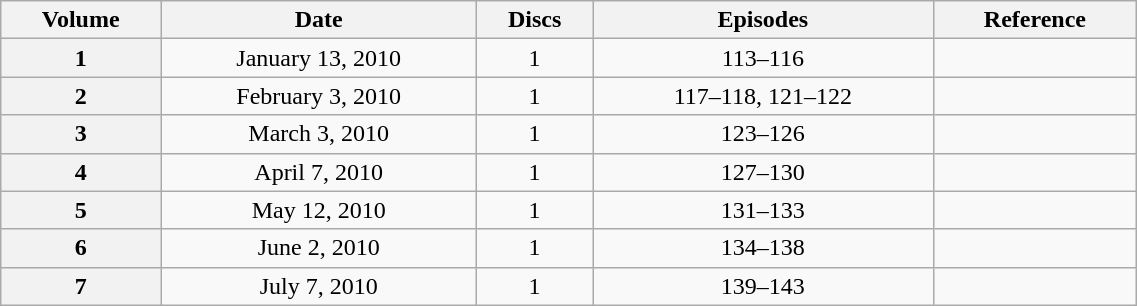<table class="wikitable" style="text-align: center; width: 60%;">
<tr>
<th scope="col" 175px;>Volume</th>
<th scope="col" 125px;>Date</th>
<th scope="col">Discs</th>
<th scope="col">Episodes</th>
<th scope="col">Reference</th>
</tr>
<tr>
<th scope="row">1</th>
<td>January 13, 2010</td>
<td>1</td>
<td>113–116</td>
<td></td>
</tr>
<tr>
<th scope="row">2</th>
<td>February 3, 2010</td>
<td>1</td>
<td>117–118, 121–122</td>
<td></td>
</tr>
<tr>
<th scope="row">3</th>
<td>March 3, 2010</td>
<td>1</td>
<td>123–126</td>
<td></td>
</tr>
<tr>
<th scope="row">4</th>
<td>April 7, 2010</td>
<td>1</td>
<td>127–130</td>
<td></td>
</tr>
<tr>
<th scope="row">5</th>
<td>May 12, 2010</td>
<td>1</td>
<td>131–133</td>
<td></td>
</tr>
<tr>
<th scope="row">6</th>
<td>June 2, 2010</td>
<td>1</td>
<td>134–138</td>
<td></td>
</tr>
<tr>
<th scope="row">7</th>
<td>July 7, 2010</td>
<td>1</td>
<td>139–143</td>
<td></td>
</tr>
</table>
